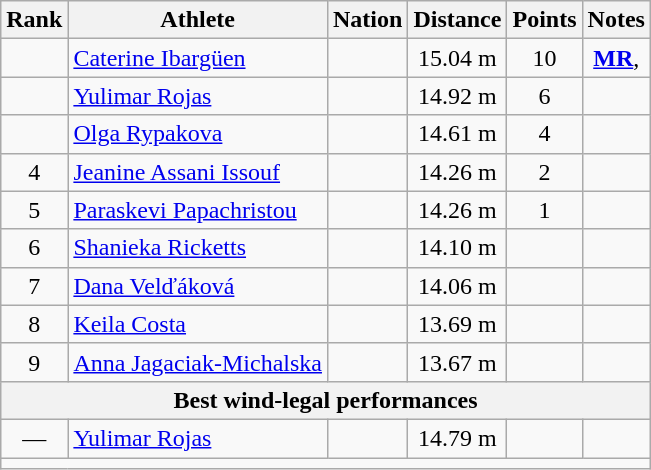<table class="wikitable mw-datatable sortable" style="text-align:center;">
<tr>
<th>Rank</th>
<th>Athlete</th>
<th>Nation</th>
<th>Distance</th>
<th>Points</th>
<th>Notes</th>
</tr>
<tr>
<td></td>
<td align=left><a href='#'>Caterine Ibargüen</a></td>
<td align=left></td>
<td>15.04 m </td>
<td>10</td>
<td><strong><a href='#'>MR</a></strong>, </td>
</tr>
<tr>
<td></td>
<td align=left><a href='#'>Yulimar Rojas</a></td>
<td align=left></td>
<td>14.92 m </td>
<td>6</td>
<td></td>
</tr>
<tr>
<td></td>
<td align=left><a href='#'>Olga Rypakova</a></td>
<td align=left></td>
<td>14.61 m </td>
<td>4</td>
<td></td>
</tr>
<tr>
<td>4</td>
<td align=left><a href='#'>Jeanine Assani Issouf</a></td>
<td align=left></td>
<td>14.26 m </td>
<td>2</td>
<td></td>
</tr>
<tr>
<td>5</td>
<td align=left><a href='#'>Paraskevi Papachristou</a></td>
<td align=left></td>
<td>14.26 m </td>
<td>1</td>
<td></td>
</tr>
<tr>
<td>6</td>
<td align=left><a href='#'>Shanieka Ricketts</a></td>
<td align=left></td>
<td>14.10 m </td>
<td></td>
<td></td>
</tr>
<tr>
<td>7</td>
<td align=left><a href='#'>Dana Velďáková</a></td>
<td align=left></td>
<td>14.06 m </td>
<td></td>
<td></td>
</tr>
<tr>
<td>8</td>
<td align=left><a href='#'>Keila Costa</a></td>
<td align=left></td>
<td>13.69 m </td>
<td></td>
<td></td>
</tr>
<tr>
<td>9</td>
<td align=left><a href='#'>Anna Jagaciak-Michalska</a></td>
<td align=left></td>
<td>13.67 m </td>
<td></td>
<td></td>
</tr>
<tr>
<th align=center colspan=6>Best wind-legal performances</th>
</tr>
<tr>
<td>—</td>
<td align=left><a href='#'>Yulimar Rojas</a></td>
<td align=left></td>
<td>14.79 m </td>
<td></td>
<td></td>
</tr>
<tr class="sortbottom">
<td colspan=6></td>
</tr>
</table>
